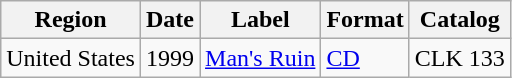<table class="wikitable">
<tr>
<th>Region</th>
<th>Date</th>
<th>Label</th>
<th>Format</th>
<th>Catalog</th>
</tr>
<tr>
<td>United States</td>
<td>1999</td>
<td><a href='#'>Man's Ruin</a></td>
<td><a href='#'>CD</a></td>
<td>CLK 133</td>
</tr>
</table>
